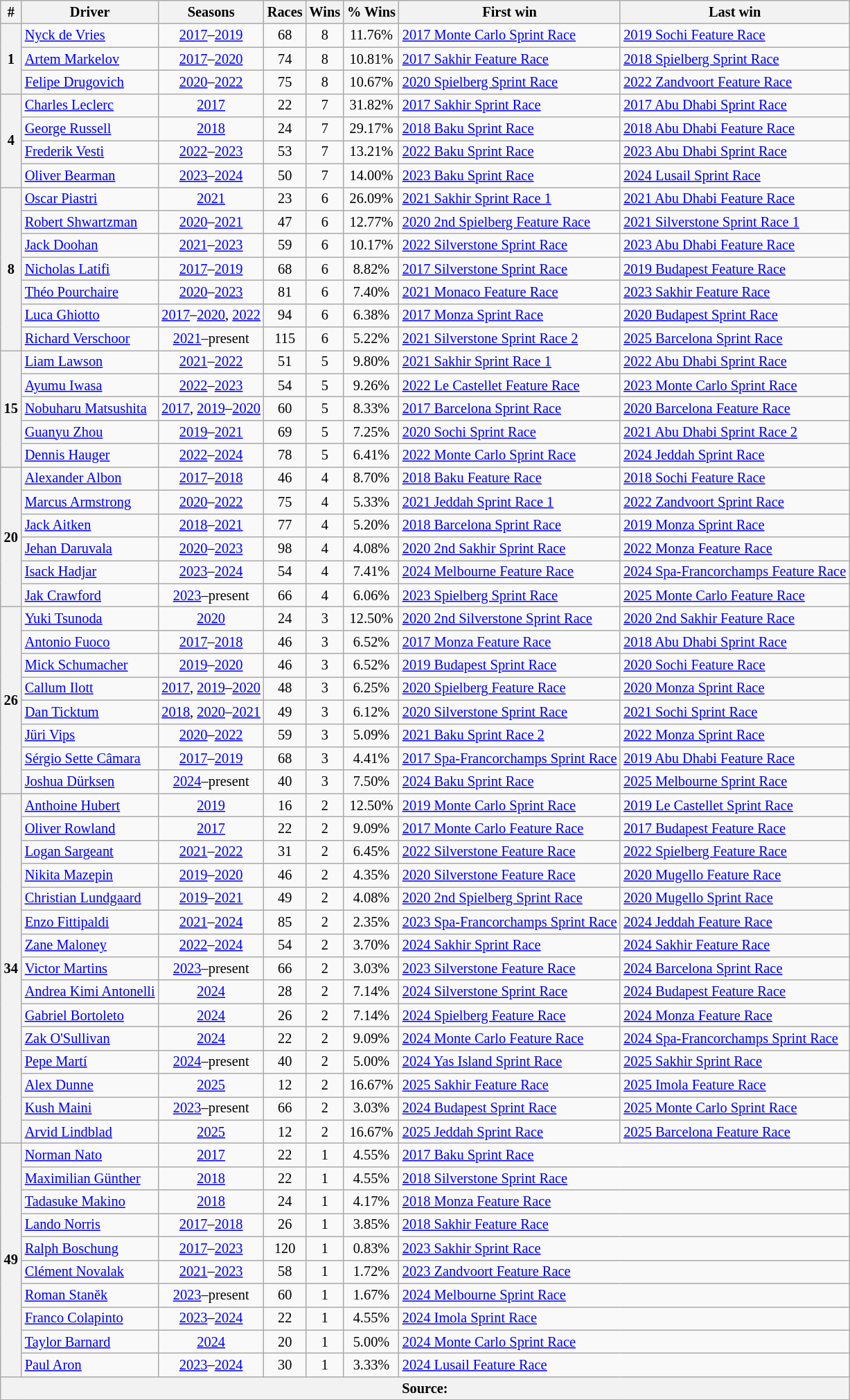<table class="wikitable sortable" style="font-size:85%; "text-align:center">
<tr>
<th>#</th>
<th>Driver</th>
<th>Seasons</th>
<th>Races</th>
<th>Wins</th>
<th>% Wins</th>
<th>First win</th>
<th>Last win</th>
</tr>
<tr>
<th rowspan=3>1</th>
<td align=left> <a href='#'>Nyck de Vries</a></td>
<td align="center"><a href='#'>2017</a>–<a href='#'>2019</a></td>
<td align="center">68</td>
<td align="center">8</td>
<td align="center">11.76%</td>
<td><a href='#'>2017 Monte Carlo Sprint Race</a></td>
<td><a href='#'>2019 Sochi Feature Race</a></td>
</tr>
<tr>
<td align=left> <a href='#'>Artem Markelov</a></td>
<td align="center"><a href='#'>2017</a>–<a href='#'>2020</a></td>
<td align="center">74</td>
<td align="center">8</td>
<td align="center">10.81%</td>
<td><a href='#'>2017 Sakhir Feature Race</a></td>
<td><a href='#'>2018 Spielberg Sprint Race</a></td>
</tr>
<tr>
<td align=left> <a href='#'>Felipe Drugovich</a></td>
<td align="center"><a href='#'>2020</a>–<a href='#'>2022</a></td>
<td align="center">75</td>
<td align="center">8</td>
<td align="center">10.67%</td>
<td><a href='#'>2020 Spielberg Sprint Race</a></td>
<td><a href='#'>2022 Zandvoort Feature Race</a></td>
</tr>
<tr>
<th rowspan=4>4</th>
<td align=left> <a href='#'>Charles Leclerc</a></td>
<td align="center"><a href='#'>2017</a></td>
<td align="center">22</td>
<td align="center">7</td>
<td align="center">31.82%</td>
<td><a href='#'>2017 Sakhir Sprint Race</a></td>
<td><a href='#'>2017 Abu Dhabi Sprint Race</a></td>
</tr>
<tr>
<td align=left> <a href='#'>George Russell</a></td>
<td align="center"><a href='#'>2018</a></td>
<td align="center">24</td>
<td align="center">7</td>
<td align="center">29.17%</td>
<td><a href='#'>2018 Baku Sprint Race</a></td>
<td><a href='#'>2018 Abu Dhabi Feature Race</a></td>
</tr>
<tr>
<td align=left> <a href='#'>Frederik Vesti</a></td>
<td align="center"><a href='#'>2022</a>–<a href='#'>2023</a></td>
<td align="center">53</td>
<td align="center">7</td>
<td align="center">13.21%</td>
<td><a href='#'>2022 Baku Sprint Race</a></td>
<td><a href='#'>2023 Abu Dhabi Sprint Race</a></td>
</tr>
<tr>
<td align=left> <a href='#'>Oliver Bearman</a></td>
<td align="center"><a href='#'>2023</a>–<a href='#'>2024</a></td>
<td align="center">50</td>
<td align="center">7</td>
<td align="center">14.00%</td>
<td><a href='#'>2023 Baku Sprint Race</a></td>
<td><a href='#'>2024 Lusail Sprint Race</a></td>
</tr>
<tr>
<th rowspan=7>8</th>
<td align=left> <a href='#'>Oscar Piastri</a></td>
<td align="center"><a href='#'>2021</a></td>
<td align="center">23</td>
<td align="center">6</td>
<td align="center">26.09%</td>
<td><a href='#'>2021 Sakhir Sprint Race 1</a></td>
<td><a href='#'>2021 Abu Dhabi Feature Race</a></td>
</tr>
<tr>
<td align=left> <a href='#'>Robert Shwartzman</a></td>
<td align="center"><a href='#'>2020</a>–<a href='#'>2021</a></td>
<td align="center">47</td>
<td align="center">6</td>
<td align="center">12.77%</td>
<td><a href='#'>2020 2nd Spielberg Feature Race</a></td>
<td><a href='#'>2021 Silverstone Sprint Race 1</a></td>
</tr>
<tr>
<td align=left> <a href='#'>Jack Doohan</a></td>
<td align="center"><a href='#'>2021</a>–<a href='#'>2023</a></td>
<td align="center">59</td>
<td align="center">6</td>
<td align="center">10.17%</td>
<td><a href='#'>2022 Silverstone Sprint Race</a></td>
<td><a href='#'>2023 Abu Dhabi Feature Race</a></td>
</tr>
<tr>
<td align=left> <a href='#'>Nicholas Latifi</a></td>
<td align="center"><a href='#'>2017</a>–<a href='#'>2019</a></td>
<td align="center">68</td>
<td align="center">6</td>
<td align="center">8.82%</td>
<td><a href='#'>2017 Silverstone Sprint Race</a></td>
<td><a href='#'>2019 Budapest Feature Race</a></td>
</tr>
<tr>
<td align=left> <a href='#'>Théo Pourchaire</a></td>
<td align="center"><a href='#'>2020</a>–<a href='#'>2023</a></td>
<td align="center">81</td>
<td align="center">6</td>
<td align="center">7.40%</td>
<td><a href='#'>2021 Monaco Feature Race</a></td>
<td><a href='#'>2023 Sakhir Feature Race</a></td>
</tr>
<tr>
<td align=left> <a href='#'>Luca Ghiotto</a></td>
<td align="center"><a href='#'>2017</a>–<a href='#'>2020</a>, <a href='#'>2022</a></td>
<td align="center">94</td>
<td align="center">6</td>
<td align="center">6.38%</td>
<td><a href='#'>2017 Monza Sprint Race</a></td>
<td><a href='#'>2020 Budapest Sprint Race</a></td>
</tr>
<tr>
<td align=left> <a href='#'>Richard Verschoor</a></td>
<td align="center"><a href='#'>2021</a>–present</td>
<td align="center">115</td>
<td align="center">6</td>
<td align="center">5.22%</td>
<td><a href='#'>2021 Silverstone Sprint Race 2</a></td>
<td><a href='#'>2025 Barcelona Sprint Race</a></td>
</tr>
<tr>
<th rowspan=5>15</th>
<td align=left> <a href='#'>Liam Lawson</a></td>
<td align="center"><a href='#'>2021</a>–<a href='#'>2022</a></td>
<td align="center">51</td>
<td align="center">5</td>
<td align="center">9.80%</td>
<td><a href='#'>2021 Sakhir Sprint Race 1</a></td>
<td><a href='#'>2022 Abu Dhabi Sprint Race</a></td>
</tr>
<tr>
<td align=left> <a href='#'>Ayumu Iwasa</a></td>
<td align="center"><a href='#'>2022</a>–<a href='#'>2023</a></td>
<td align="center">54</td>
<td align="center">5</td>
<td align="center">9.26%</td>
<td><a href='#'>2022 Le Castellet Feature Race</a></td>
<td><a href='#'>2023 Monte Carlo Sprint Race</a></td>
</tr>
<tr>
<td align=left> <a href='#'>Nobuharu Matsushita</a></td>
<td align="center"><a href='#'>2017</a>, <a href='#'>2019</a>–<a href='#'>2020</a></td>
<td align="center">60</td>
<td align="center">5</td>
<td align="center">8.33%</td>
<td><a href='#'>2017 Barcelona Sprint Race</a></td>
<td><a href='#'>2020 Barcelona Feature Race</a></td>
</tr>
<tr>
<td align=left> <a href='#'>Guanyu Zhou</a></td>
<td align="center"><a href='#'>2019</a>–<a href='#'>2021</a></td>
<td align="center">69</td>
<td align="center">5</td>
<td align="center">7.25%</td>
<td><a href='#'>2020 Sochi Sprint Race</a></td>
<td><a href='#'>2021 Abu Dhabi Sprint Race 2</a></td>
</tr>
<tr>
<td align=left> <a href='#'>Dennis Hauger</a></td>
<td align="center"><a href='#'>2022</a>–<a href='#'>2024</a></td>
<td align="center">78</td>
<td align="center">5</td>
<td align="center">6.41%</td>
<td><a href='#'>2022 Monte Carlo Sprint Race</a></td>
<td><a href='#'>2024 Jeddah Sprint Race</a></td>
</tr>
<tr>
<th rowspan=6>20</th>
<td align=left> <a href='#'>Alexander Albon</a></td>
<td align="center"><a href='#'>2017</a>–<a href='#'>2018</a></td>
<td align="center">46</td>
<td align="center">4</td>
<td align="center">8.70%</td>
<td><a href='#'>2018 Baku Feature Race</a></td>
<td><a href='#'>2018 Sochi Feature Race</a></td>
</tr>
<tr>
<td align=left> <a href='#'>Marcus Armstrong</a></td>
<td align="center"><a href='#'>2020</a>–<a href='#'>2022</a></td>
<td align="center">75</td>
<td align="center">4</td>
<td align="center">5.33%</td>
<td><a href='#'>2021 Jeddah Sprint Race 1</a></td>
<td><a href='#'>2022 Zandvoort Sprint Race</a></td>
</tr>
<tr>
<td align=left> <a href='#'>Jack Aitken</a></td>
<td align="center"><a href='#'>2018</a>–<a href='#'>2021</a></td>
<td align="center">77</td>
<td align="center">4</td>
<td align="center">5.20%</td>
<td><a href='#'>2018 Barcelona Sprint Race</a></td>
<td><a href='#'>2019 Monza Sprint Race</a></td>
</tr>
<tr>
<td align=left> <a href='#'>Jehan Daruvala</a></td>
<td align="center"><a href='#'>2020</a>–<a href='#'>2023</a></td>
<td align="center">98</td>
<td align="center">4</td>
<td align="center">4.08%</td>
<td><a href='#'>2020 2nd Sakhir Sprint Race</a></td>
<td><a href='#'>2022 Monza Feature Race</a></td>
</tr>
<tr>
<td align=left> <a href='#'>Isack Hadjar</a></td>
<td align="center"><a href='#'>2023</a>–<a href='#'>2024</a></td>
<td align="center">54</td>
<td align="center">4</td>
<td align="center">7.41%</td>
<td><a href='#'>2024 Melbourne Feature Race</a></td>
<td><a href='#'>2024 Spa-Francorchamps Feature Race</a></td>
</tr>
<tr>
<td align=left> <a href='#'>Jak Crawford</a></td>
<td align="center"><a href='#'>2023</a>–present</td>
<td align="center">66</td>
<td align="center">4</td>
<td align="center">6.06%</td>
<td><a href='#'>2023 Spielberg Sprint Race</a></td>
<td><a href='#'>2025 Monte Carlo Feature Race</a></td>
</tr>
<tr>
<th rowspan=8>26</th>
<td align=left> <a href='#'>Yuki Tsunoda</a></td>
<td align="center"><a href='#'>2020</a></td>
<td align="center">24</td>
<td align="center">3</td>
<td align="center">12.50%</td>
<td><a href='#'>2020 2nd Silverstone Sprint Race</a></td>
<td><a href='#'>2020 2nd Sakhir Feature Race</a></td>
</tr>
<tr>
<td align=left> <a href='#'>Antonio Fuoco</a></td>
<td align="center"><a href='#'>2017</a>–<a href='#'>2018</a></td>
<td align="center">46</td>
<td align="center">3</td>
<td align="center">6.52%</td>
<td><a href='#'>2017 Monza Feature Race</a></td>
<td><a href='#'>2018 Abu Dhabi Sprint Race</a></td>
</tr>
<tr>
<td align=left> <a href='#'>Mick Schumacher</a></td>
<td align="center"><a href='#'>2019</a>–<a href='#'>2020</a></td>
<td align="center">46</td>
<td align="center">3</td>
<td align="center">6.52%</td>
<td><a href='#'>2019 Budapest Sprint Race</a></td>
<td><a href='#'>2020 Sochi Feature Race</a></td>
</tr>
<tr>
<td align=left> <a href='#'>Callum Ilott</a></td>
<td align="center"><a href='#'>2017</a>, <a href='#'>2019</a>–<a href='#'>2020</a></td>
<td align="center">48</td>
<td align="center">3</td>
<td align="center">6.25%</td>
<td><a href='#'>2020 Spielberg Feature Race</a></td>
<td><a href='#'>2020 Monza Sprint Race</a></td>
</tr>
<tr>
<td align=left> <a href='#'>Dan Ticktum</a></td>
<td align="center"><a href='#'>2018</a>, <a href='#'>2020</a>–<a href='#'>2021</a></td>
<td align="center">49</td>
<td align="center">3</td>
<td align="center">6.12%</td>
<td><a href='#'>2020 Silverstone Sprint Race</a></td>
<td><a href='#'>2021 Sochi Sprint Race</a></td>
</tr>
<tr>
<td align=left> <a href='#'>Jüri Vips</a></td>
<td align="center"><a href='#'>2020</a>–<a href='#'>2022</a></td>
<td align="center">59</td>
<td align="center">3</td>
<td align="center">5.09%</td>
<td><a href='#'>2021 Baku Sprint Race 2</a></td>
<td><a href='#'>2022 Monza Sprint Race</a></td>
</tr>
<tr>
<td align=left> <a href='#'>Sérgio Sette Câmara</a></td>
<td align="center"><a href='#'>2017</a>–<a href='#'>2019</a></td>
<td align="center">68</td>
<td align="center">3</td>
<td align="center">4.41%</td>
<td><a href='#'>2017 Spa-Francorchamps Sprint Race</a></td>
<td><a href='#'>2019 Abu Dhabi Feature Race</a></td>
</tr>
<tr>
<td align=left> <a href='#'>Joshua Dürksen</a></td>
<td align="center"><a href='#'>2024</a>–present</td>
<td align="center">40</td>
<td align="center">3</td>
<td align="center">7.50%</td>
<td><a href='#'>2024 Baku Sprint Race</a></td>
<td><a href='#'>2025 Melbourne Sprint Race</a></td>
</tr>
<tr>
<th rowspan=15>34</th>
<td align=left> <a href='#'>Anthoine Hubert</a></td>
<td align="center"><a href='#'>2019</a></td>
<td align="center">16</td>
<td align="center">2</td>
<td align="center">12.50%</td>
<td><a href='#'>2019 Monte Carlo Sprint Race</a></td>
<td><a href='#'>2019 Le Castellet Sprint Race</a></td>
</tr>
<tr>
<td align=left> <a href='#'>Oliver Rowland</a></td>
<td align="center"><a href='#'>2017</a></td>
<td align="center">22</td>
<td align="center">2</td>
<td align="center">9.09%</td>
<td><a href='#'>2017 Monte Carlo Feature Race</a></td>
<td><a href='#'>2017 Budapest Feature Race</a></td>
</tr>
<tr>
<td align=left> <a href='#'>Logan Sargeant</a></td>
<td align="center"><a href='#'>2021</a>–<a href='#'>2022</a></td>
<td align="center">31</td>
<td align="center">2</td>
<td align="center">6.45%</td>
<td><a href='#'>2022 Silverstone Feature Race</a></td>
<td><a href='#'>2022 Spielberg Feature Race</a></td>
</tr>
<tr>
<td align=left> <a href='#'>Nikita Mazepin</a></td>
<td align="center"><a href='#'>2019</a>–<a href='#'>2020</a></td>
<td align="center">46</td>
<td align="center">2</td>
<td align="center">4.35%</td>
<td><a href='#'>2020 Silverstone Feature Race</a></td>
<td><a href='#'>2020 Mugello Feature Race</a></td>
</tr>
<tr>
<td align=left> <a href='#'>Christian Lundgaard</a></td>
<td align="center"><a href='#'>2019</a>–<a href='#'>2021</a></td>
<td align="center">49</td>
<td align="center">2</td>
<td align="center">4.08%</td>
<td><a href='#'>2020 2nd Spielberg Sprint Race</a></td>
<td><a href='#'>2020 Mugello Sprint Race</a></td>
</tr>
<tr>
<td align=left> <a href='#'>Enzo Fittipaldi</a></td>
<td align="center"><a href='#'>2021</a>–<a href='#'>2024</a></td>
<td align="center">85</td>
<td align="center">2</td>
<td align="center">2.35%</td>
<td><a href='#'>2023 Spa-Francorchamps Sprint Race</a></td>
<td><a href='#'>2024 Jeddah Feature Race</a></td>
</tr>
<tr>
<td align=left> <a href='#'>Zane Maloney</a></td>
<td align="center"><a href='#'>2022</a>–<a href='#'>2024</a></td>
<td align="center">54</td>
<td align="center">2</td>
<td align="center">3.70%</td>
<td><a href='#'>2024 Sakhir Sprint Race</a></td>
<td><a href='#'>2024 Sakhir Feature Race</a></td>
</tr>
<tr>
<td align=left> <a href='#'>Victor Martins</a></td>
<td align="center"><a href='#'>2023</a>–present</td>
<td align="center">66</td>
<td align="center">2</td>
<td align="center">3.03%</td>
<td><a href='#'>2023 Silverstone Feature Race</a></td>
<td><a href='#'>2024 Barcelona Sprint Race</a></td>
</tr>
<tr>
<td align=left> <a href='#'>Andrea Kimi Antonelli</a></td>
<td align="center"><a href='#'>2024</a></td>
<td align="center">28</td>
<td align="center">2</td>
<td align="center">7.14%</td>
<td><a href='#'>2024 Silverstone Sprint Race</a></td>
<td><a href='#'>2024 Budapest Feature Race</a></td>
</tr>
<tr>
<td align=left> <a href='#'>Gabriel Bortoleto</a></td>
<td align="center"><a href='#'>2024</a></td>
<td align="center">26</td>
<td align="center">2</td>
<td align="center">7.14%</td>
<td><a href='#'>2024 Spielberg Feature Race</a></td>
<td><a href='#'>2024 Monza Feature Race</a></td>
</tr>
<tr>
<td align=left> <a href='#'>Zak O'Sullivan</a></td>
<td align="center"><a href='#'>2024</a></td>
<td align="center">22</td>
<td align="center">2</td>
<td align="center">9.09%</td>
<td><a href='#'>2024 Monte Carlo Feature Race</a></td>
<td><a href='#'>2024 Spa-Francorchamps Sprint Race</a></td>
</tr>
<tr>
<td align=left> <a href='#'>Pepe Martí</a></td>
<td align="center"><a href='#'>2024</a>–present</td>
<td align="center">40</td>
<td align="center">2</td>
<td align="center">5.00%</td>
<td><a href='#'>2024 Yas Island Sprint Race</a></td>
<td><a href='#'>2025 Sakhir Sprint Race</a></td>
</tr>
<tr>
<td align=left> <a href='#'>Alex Dunne</a></td>
<td align="center"><a href='#'>2025</a></td>
<td align="center">12</td>
<td align="center">2</td>
<td align="center">16.67%</td>
<td><a href='#'>2025 Sakhir Feature Race</a></td>
<td><a href='#'>2025 Imola Feature Race</a></td>
</tr>
<tr>
<td align=left> <a href='#'>Kush Maini</a></td>
<td align="center"><a href='#'>2023</a>–present</td>
<td align="center">66</td>
<td align="center">2</td>
<td align="center">3.03%</td>
<td><a href='#'>2024 Budapest Sprint Race</a></td>
<td><a href='#'>2025 Monte Carlo Sprint Race</a></td>
</tr>
<tr>
<td align=left> <a href='#'>Arvid Lindblad</a></td>
<td align="center"><a href='#'>2025</a></td>
<td align="center">12</td>
<td align="center">2</td>
<td align="center">16.67%</td>
<td><a href='#'>2025 Jeddah Sprint Race</a></td>
<td><a href='#'>2025 Barcelona Feature Race</a></td>
</tr>
<tr>
<th rowspan=10>49</th>
<td align=left> <a href='#'>Norman Nato</a></td>
<td align="center"><a href='#'>2017</a></td>
<td align="center">22</td>
<td align="center">1</td>
<td align="center">4.55%</td>
<td colspan="2"><a href='#'>2017 Baku Sprint Race</a></td>
</tr>
<tr>
<td align=left> <a href='#'>Maximilian Günther</a></td>
<td align="center"><a href='#'>2018</a></td>
<td align="center">22</td>
<td align="center">1</td>
<td align="center">4.55%</td>
<td colspan="2"><a href='#'>2018 Silverstone Sprint Race</a></td>
</tr>
<tr>
<td align=left> <a href='#'>Tadasuke Makino</a></td>
<td align="center"><a href='#'>2018</a></td>
<td align="center">24</td>
<td align="center">1</td>
<td align="center">4.17%</td>
<td colspan="2"><a href='#'>2018 Monza Feature Race</a></td>
</tr>
<tr>
<td align=left> <a href='#'>Lando Norris</a></td>
<td align="center"><a href='#'>2017</a>–<a href='#'>2018</a></td>
<td align="center">26</td>
<td align="center">1</td>
<td align="center">3.85%</td>
<td colspan="2"><a href='#'>2018 Sakhir Feature Race</a></td>
</tr>
<tr>
<td align=left> <a href='#'>Ralph Boschung</a></td>
<td align="center"><a href='#'>2017</a>–<a href='#'>2023</a></td>
<td align="center">120</td>
<td align="center">1</td>
<td align="center">0.83%</td>
<td colspan="2"><a href='#'>2023 Sakhir Sprint Race</a></td>
</tr>
<tr>
<td align=left> <a href='#'>Clément Novalak</a></td>
<td align="center"><a href='#'>2021</a>–<a href='#'>2023</a></td>
<td align="center">58</td>
<td align="center">1</td>
<td align="center">1.72%</td>
<td colspan="2"><a href='#'>2023 Zandvoort Feature Race</a></td>
</tr>
<tr>
<td align=left> <a href='#'>Roman Staněk</a></td>
<td align="center"><a href='#'>2023</a>–present</td>
<td align="center">60</td>
<td align="center">1</td>
<td align="center">1.67%</td>
<td colspan="2"><a href='#'>2024 Melbourne Sprint Race</a></td>
</tr>
<tr>
<td align=left> <a href='#'>Franco Colapinto</a></td>
<td align="center"><a href='#'>2023</a>–<a href='#'>2024</a></td>
<td align="center">22</td>
<td align="center">1</td>
<td align="center">4.55%</td>
<td colspan="2"><a href='#'>2024 Imola Sprint Race</a></td>
</tr>
<tr>
<td align=left> <a href='#'>Taylor Barnard</a></td>
<td align="center"><a href='#'>2024</a></td>
<td align="center">20</td>
<td align="center">1</td>
<td align="center">5.00%</td>
<td colspan="2"><a href='#'>2024 Monte Carlo Sprint Race</a></td>
</tr>
<tr>
<td align=left> <a href='#'>Paul Aron</a></td>
<td align="center"><a href='#'>2023</a>–<a href='#'>2024</a></td>
<td align="center">30</td>
<td align="center">1</td>
<td align="center">3.33%</td>
<td colspan="2"><a href='#'>2024 Lusail Feature Race</a></td>
</tr>
<tr>
<th colspan="8">Source:</th>
</tr>
</table>
